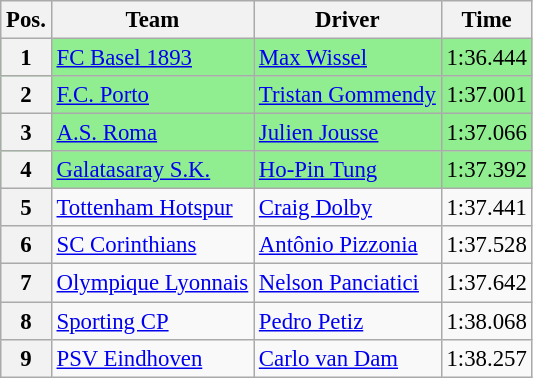<table class=wikitable style="font-size:95%">
<tr>
<th>Pos.</th>
<th>Team</th>
<th>Driver</th>
<th>Time</th>
</tr>
<tr style="background:lightgreen;">
<th>1</th>
<td> <a href='#'>FC Basel 1893</a></td>
<td> <a href='#'>Max Wissel</a></td>
<td>1:36.444</td>
</tr>
<tr style="background:lightgreen;">
<th>2</th>
<td> <a href='#'>F.C. Porto</a></td>
<td> <a href='#'>Tristan Gommendy</a></td>
<td>1:37.001</td>
</tr>
<tr style="background:lightgreen;">
<th>3</th>
<td> <a href='#'>A.S. Roma</a></td>
<td> <a href='#'>Julien Jousse</a></td>
<td>1:37.066</td>
</tr>
<tr style="background:lightgreen;">
<th>4</th>
<td> <a href='#'>Galatasaray S.K.</a></td>
<td> <a href='#'>Ho-Pin Tung</a></td>
<td>1:37.392</td>
</tr>
<tr>
<th>5</th>
<td> <a href='#'>Tottenham Hotspur</a></td>
<td> <a href='#'>Craig Dolby</a></td>
<td>1:37.441</td>
</tr>
<tr>
<th>6</th>
<td> <a href='#'>SC Corinthians</a></td>
<td>  <a href='#'>Antônio Pizzonia</a></td>
<td>1:37.528</td>
</tr>
<tr>
<th>7</th>
<td> <a href='#'>Olympique Lyonnais</a></td>
<td> <a href='#'>Nelson Panciatici</a></td>
<td>1:37.642</td>
</tr>
<tr>
<th>8</th>
<td> <a href='#'>Sporting CP</a></td>
<td> <a href='#'>Pedro Petiz</a></td>
<td>1:38.068</td>
</tr>
<tr>
<th>9</th>
<td> <a href='#'>PSV Eindhoven</a></td>
<td> <a href='#'>Carlo van Dam</a></td>
<td>1:38.257</td>
</tr>
</table>
